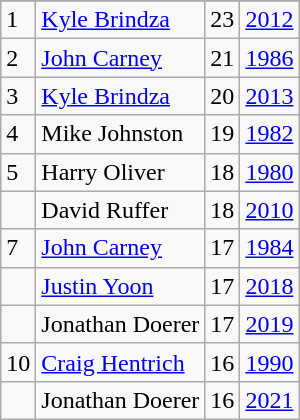<table class="wikitable">
<tr>
</tr>
<tr>
<td>1</td>
<td><a href='#'>Kyle Brindza</a></td>
<td>23</td>
<td><a href='#'>2012</a></td>
</tr>
<tr>
<td>2</td>
<td><a href='#'>John Carney</a></td>
<td>21</td>
<td><a href='#'>1986</a></td>
</tr>
<tr>
<td>3</td>
<td><a href='#'>Kyle Brindza</a></td>
<td>20</td>
<td><a href='#'>2013</a></td>
</tr>
<tr>
<td>4</td>
<td>Mike Johnston</td>
<td>19</td>
<td><a href='#'>1982</a></td>
</tr>
<tr>
<td>5</td>
<td>Harry Oliver</td>
<td>18</td>
<td><a href='#'>1980</a></td>
</tr>
<tr>
<td></td>
<td>David Ruffer</td>
<td>18</td>
<td><a href='#'>2010</a></td>
</tr>
<tr>
<td>7</td>
<td><a href='#'>John Carney</a></td>
<td>17</td>
<td><a href='#'>1984</a></td>
</tr>
<tr>
<td></td>
<td><a href='#'>Justin Yoon</a></td>
<td>17</td>
<td><a href='#'>2018</a></td>
</tr>
<tr>
<td></td>
<td>Jonathan Doerer</td>
<td>17</td>
<td><a href='#'>2019</a></td>
</tr>
<tr>
<td>10</td>
<td><a href='#'>Craig Hentrich</a></td>
<td>16</td>
<td><a href='#'>1990</a></td>
</tr>
<tr>
<td></td>
<td>Jonathan Doerer</td>
<td>16</td>
<td><a href='#'>2021</a></td>
</tr>
</table>
